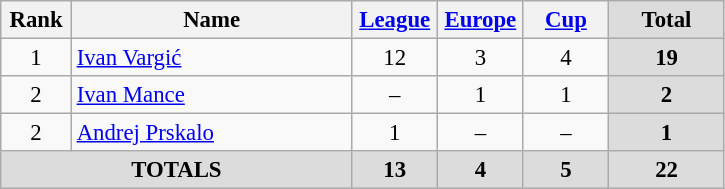<table class="wikitable" style="font-size: 95%; text-align: center;">
<tr>
<th width=40>Rank</th>
<th width=180>Name</th>
<th width=50><a href='#'>League</a></th>
<th width=50><a href='#'>Europe</a></th>
<th width=50><a href='#'>Cup</a></th>
<th width=70 style="background: #DCDCDC">Total</th>
</tr>
<tr>
<td rowspan=1>1</td>
<td style="text-align:left;"> <a href='#'>Ivan Vargić</a></td>
<td>12</td>
<td>3</td>
<td>4</td>
<th style="background: #DCDCDC">19</th>
</tr>
<tr>
<td rowspan=1>2</td>
<td style="text-align:left;"> <a href='#'>Ivan Mance</a></td>
<td>–</td>
<td>1</td>
<td>1</td>
<th style="background: #DCDCDC">2</th>
</tr>
<tr>
<td rowspan=1>2</td>
<td style="text-align:left;"> <a href='#'>Andrej Prskalo</a></td>
<td>1</td>
<td>–</td>
<td>–</td>
<th style="background: #DCDCDC">1</th>
</tr>
<tr>
<th colspan="2" align="center" style="background: #DCDCDC">TOTALS</th>
<th style="background: #DCDCDC">13</th>
<th style="background: #DCDCDC">4</th>
<th style="background: #DCDCDC">5</th>
<th style="background: #DCDCDC">22</th>
</tr>
</table>
